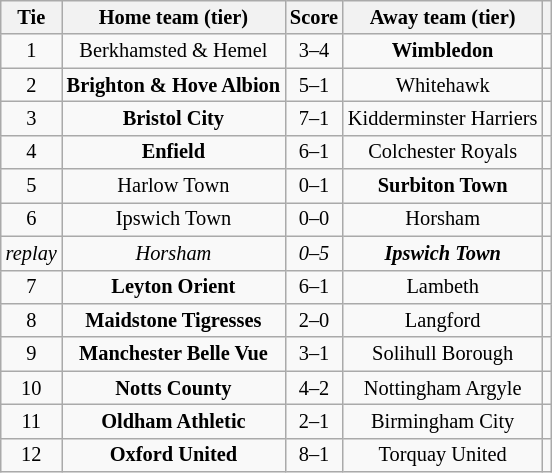<table class="wikitable" style="text-align:center; font-size:85%">
<tr>
<th>Tie</th>
<th>Home team (tier)</th>
<th>Score</th>
<th>Away team (tier)</th>
<th></th>
</tr>
<tr>
<td align="center">1</td>
<td>Berkhamsted & Hemel</td>
<td align="center">3–4</td>
<td><strong>Wimbledon</strong></td>
<td></td>
</tr>
<tr>
<td align="center">2</td>
<td><strong>Brighton & Hove Albion</strong></td>
<td align="center">5–1</td>
<td>Whitehawk</td>
<td></td>
</tr>
<tr>
<td align="center">3</td>
<td><strong>Bristol City</strong></td>
<td align="center">7–1</td>
<td>Kidderminster Harriers</td>
<td></td>
</tr>
<tr>
<td align="center">4</td>
<td><strong>Enfield</strong></td>
<td align="center">6–1</td>
<td>Colchester Royals</td>
<td></td>
</tr>
<tr>
<td align="center">5</td>
<td>Harlow Town</td>
<td align="center">0–1</td>
<td><strong>Surbiton Town</strong></td>
<td></td>
</tr>
<tr>
<td align="center">6</td>
<td>Ipswich Town</td>
<td align="center">0–0</td>
<td>Horsham</td>
<td></td>
</tr>
<tr>
<td align="center"><em>replay</em></td>
<td><em>Horsham</em></td>
<td align="center"><em>0–5</em></td>
<td><strong><em>Ipswich Town</em></strong></td>
<td></td>
</tr>
<tr>
<td align="center">7</td>
<td><strong>Leyton Orient</strong></td>
<td align="center">6–1</td>
<td>Lambeth</td>
<td></td>
</tr>
<tr>
<td align="center">8</td>
<td><strong>Maidstone Tigresses</strong></td>
<td align="center">2–0</td>
<td>Langford</td>
<td></td>
</tr>
<tr>
<td align="center">9</td>
<td><strong>Manchester Belle Vue</strong></td>
<td align="center">3–1</td>
<td>Solihull Borough</td>
<td></td>
</tr>
<tr>
<td align="center">10</td>
<td><strong>Notts County</strong></td>
<td align="center">4–2</td>
<td>Nottingham Argyle</td>
<td></td>
</tr>
<tr>
<td align="center">11</td>
<td><strong>Oldham Athletic</strong></td>
<td align="center">2–1</td>
<td>Birmingham City</td>
<td></td>
</tr>
<tr>
<td align="center">12</td>
<td><strong>Oxford United</strong></td>
<td align="center">8–1</td>
<td>Torquay United</td>
<td></td>
</tr>
</table>
